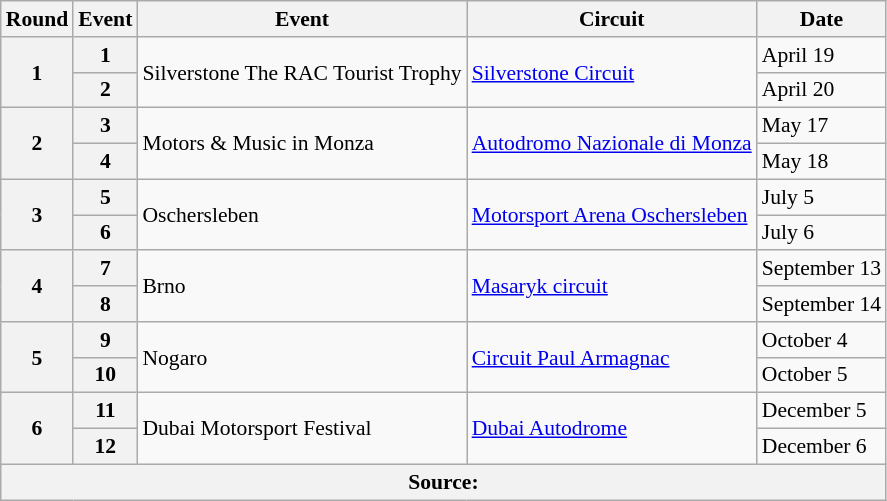<table class="wikitable" style="font-size: 90%;">
<tr valign="top">
<th>Round</th>
<th>Event</th>
<th>Event</th>
<th>Circuit</th>
<th>Date</th>
</tr>
<tr>
<th rowspan="2">1</th>
<th>1</th>
<td rowspan="2"> Silverstone The RAC Tourist Trophy</td>
<td rowspan=2><a href='#'>Silverstone Circuit</a></td>
<td>April 19</td>
</tr>
<tr>
<th>2</th>
<td>April 20</td>
</tr>
<tr>
<th rowspan="2">2</th>
<th>3</th>
<td rowspan="2"> Motors & Music in Monza</td>
<td rowspan=2><a href='#'>Autodromo Nazionale di Monza</a></td>
<td>May 17</td>
</tr>
<tr>
<th>4</th>
<td>May 18</td>
</tr>
<tr>
<th rowspan="2">3</th>
<th>5</th>
<td rowspan="2"> Oschersleben</td>
<td rowspan=2><a href='#'>Motorsport Arena Oschersleben</a></td>
<td>July 5</td>
</tr>
<tr>
<th>6</th>
<td>July 6</td>
</tr>
<tr>
<th rowspan="2">4</th>
<th>7</th>
<td rowspan="2"> Brno</td>
<td rowspan=2><a href='#'>Masaryk circuit</a></td>
<td>September 13</td>
</tr>
<tr>
<th>8</th>
<td>September 14</td>
</tr>
<tr>
<th rowspan="2">5</th>
<th>9</th>
<td rowspan="2"> Nogaro</td>
<td rowspan="2"><a href='#'>Circuit Paul Armagnac</a></td>
<td>October 4</td>
</tr>
<tr>
<th>10</th>
<td>October 5</td>
</tr>
<tr>
<th rowspan="2">6</th>
<th>11</th>
<td rowspan="2"> Dubai Motorsport Festival</td>
<td rowspan="2"><a href='#'>Dubai Autodrome</a></td>
<td>December 5</td>
</tr>
<tr>
<th>12</th>
<td>December 6</td>
</tr>
<tr>
<th colspan="5">Source:</th>
</tr>
</table>
